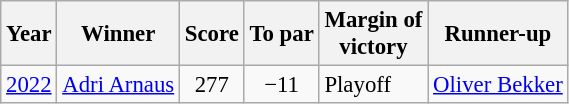<table class="wikitable" style="font-size:95%">
<tr>
<th>Year</th>
<th>Winner</th>
<th>Score</th>
<th>To par</th>
<th>Margin of<br>victory</th>
<th>Runner-up</th>
</tr>
<tr>
<td><a href='#'>2022</a></td>
<td> <a href='#'>Adri Arnaus</a></td>
<td align=center>277</td>
<td align=center>−11</td>
<td>Playoff</td>
<td> <a href='#'>Oliver Bekker</a></td>
</tr>
</table>
